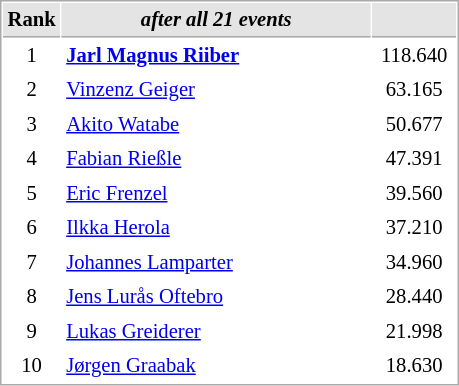<table cellspacing="1" cellpadding="3" style="border:1px solid #AAAAAA;font-size:86%">
<tr style="background-color: #E4E4E4;">
<th style="border-bottom:1px solid #AAAAAA; width: 10px;">Rank</th>
<th style="border-bottom:1px solid #AAAAAA; width: 200px;"><em>after all 21 events </em></th>
<th style="border-bottom:1px solid #AAAAAA; width: 50px;"></th>
</tr>
<tr>
<td align=center>1</td>
<td> <strong><a href='#'>Jarl Magnus Riiber</a></strong></td>
<td align=center>118.640</td>
</tr>
<tr>
<td align=center>2</td>
<td> <a href='#'>Vinzenz Geiger</a></td>
<td align=center>63.165</td>
</tr>
<tr>
<td align=center>3</td>
<td> <a href='#'>Akito Watabe</a></td>
<td align=center>50.677</td>
</tr>
<tr>
<td align=center>4</td>
<td> <a href='#'>Fabian Rießle</a></td>
<td align=center>47.391</td>
</tr>
<tr>
<td align=center>5</td>
<td> <a href='#'>Eric Frenzel</a></td>
<td align=center>39.560</td>
</tr>
<tr>
<td align=center>6</td>
<td> <a href='#'>Ilkka Herola</a></td>
<td align=center>37.210</td>
</tr>
<tr>
<td align=center>7</td>
<td> <a href='#'>Johannes Lamparter</a></td>
<td align=center>34.960</td>
</tr>
<tr>
<td align=center>8</td>
<td> <a href='#'>Jens Lurås Oftebro</a></td>
<td align=center>28.440</td>
</tr>
<tr>
<td align=center>9</td>
<td> <a href='#'>Lukas Greiderer</a></td>
<td align=center>21.998</td>
</tr>
<tr>
<td align=center>10</td>
<td> <a href='#'>Jørgen Graabak</a></td>
<td align=center>18.630</td>
</tr>
</table>
